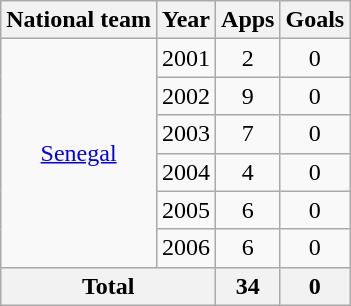<table class=wikitable style="text-align: center">
<tr>
<th>National team</th>
<th>Year</th>
<th>Apps</th>
<th>Goals</th>
</tr>
<tr>
<td rowspan="6"><a href='#'>Senegal</a></td>
<td>2001</td>
<td>2</td>
<td>0</td>
</tr>
<tr>
<td>2002</td>
<td>9</td>
<td>0</td>
</tr>
<tr>
<td>2003</td>
<td>7</td>
<td>0</td>
</tr>
<tr>
<td>2004</td>
<td>4</td>
<td>0</td>
</tr>
<tr>
<td>2005</td>
<td>6</td>
<td>0</td>
</tr>
<tr>
<td>2006</td>
<td>6</td>
<td>0</td>
</tr>
<tr>
<th colspan="2">Total</th>
<th>34</th>
<th>0</th>
</tr>
</table>
